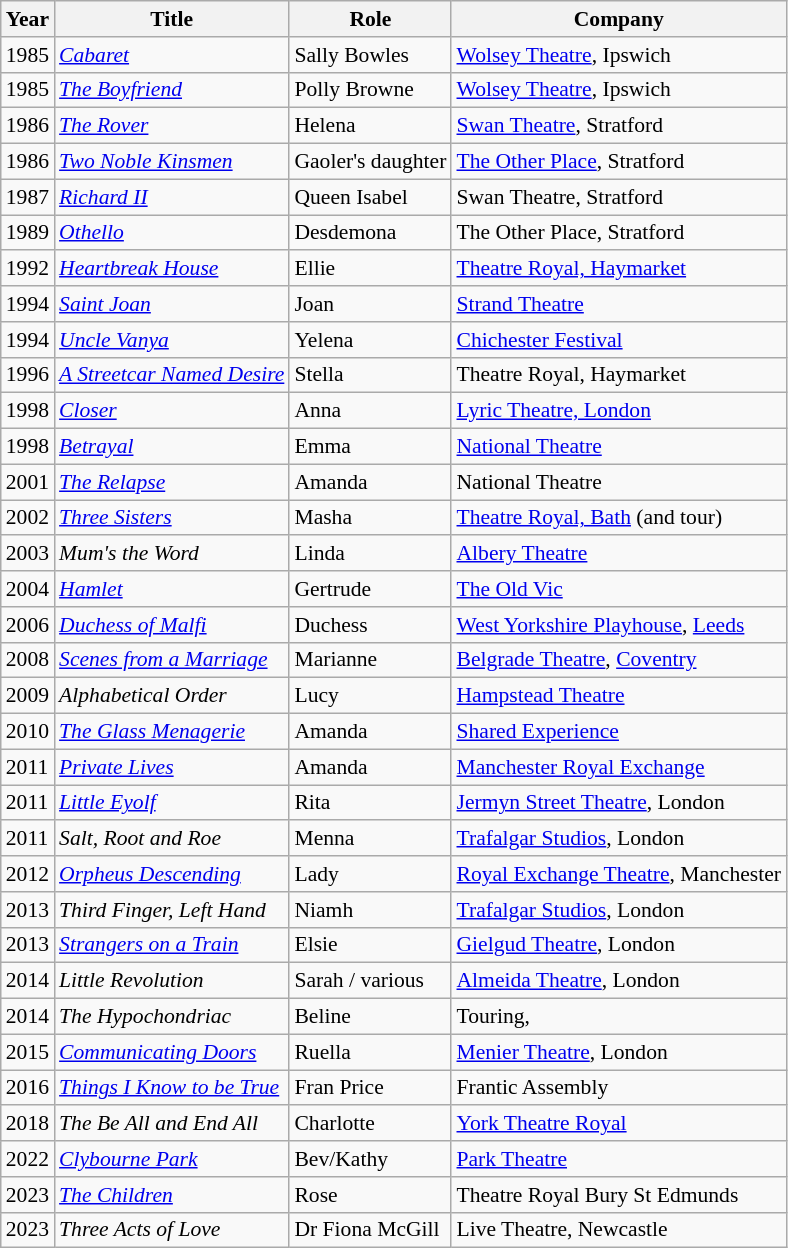<table class="wikitable" style="font-size: 90%;">
<tr>
<th>Year</th>
<th>Title</th>
<th>Role</th>
<th>Company</th>
</tr>
<tr>
<td>1985</td>
<td><em><a href='#'>Cabaret</a></em></td>
<td>Sally Bowles</td>
<td><a href='#'>Wolsey Theatre</a>, Ipswich</td>
</tr>
<tr>
<td>1985</td>
<td><em><a href='#'>The Boyfriend</a></em></td>
<td>Polly Browne</td>
<td><a href='#'>Wolsey Theatre</a>, Ipswich</td>
</tr>
<tr>
<td>1986</td>
<td><em><a href='#'>The Rover</a></em></td>
<td>Helena</td>
<td><a href='#'>Swan Theatre</a>, Stratford</td>
</tr>
<tr>
<td>1986</td>
<td><em><a href='#'>Two Noble Kinsmen</a></em></td>
<td>Gaoler's daughter</td>
<td><a href='#'>The Other Place</a>, Stratford</td>
</tr>
<tr>
<td>1987</td>
<td><em><a href='#'>Richard II</a></em></td>
<td>Queen Isabel</td>
<td>Swan Theatre, Stratford</td>
</tr>
<tr>
<td>1989</td>
<td><em><a href='#'>Othello</a></em></td>
<td>Desdemona</td>
<td>The Other Place, Stratford</td>
</tr>
<tr>
<td>1992</td>
<td><em><a href='#'>Heartbreak House</a></em></td>
<td>Ellie</td>
<td><a href='#'>Theatre Royal, Haymarket</a></td>
</tr>
<tr>
<td>1994</td>
<td><em><a href='#'>Saint Joan</a></em></td>
<td>Joan</td>
<td><a href='#'>Strand Theatre</a></td>
</tr>
<tr>
<td>1994</td>
<td><em><a href='#'>Uncle Vanya</a></em></td>
<td>Yelena</td>
<td><a href='#'>Chichester Festival</a></td>
</tr>
<tr>
<td>1996</td>
<td><em><a href='#'>A Streetcar Named Desire</a></em></td>
<td>Stella</td>
<td>Theatre Royal, Haymarket</td>
</tr>
<tr>
<td>1998</td>
<td><em><a href='#'>Closer</a></em></td>
<td>Anna</td>
<td><a href='#'>Lyric Theatre, London</a></td>
</tr>
<tr>
<td>1998</td>
<td><em><a href='#'>Betrayal</a></em></td>
<td>Emma</td>
<td><a href='#'>National Theatre</a></td>
</tr>
<tr>
<td>2001</td>
<td><em><a href='#'>The Relapse</a></em></td>
<td>Amanda</td>
<td>National Theatre</td>
</tr>
<tr>
<td>2002</td>
<td><em><a href='#'>Three Sisters</a></em></td>
<td>Masha</td>
<td><a href='#'>Theatre Royal, Bath</a> (and tour)</td>
</tr>
<tr>
<td>2003</td>
<td><em>Mum's the Word</em></td>
<td>Linda</td>
<td><a href='#'>Albery Theatre</a></td>
</tr>
<tr>
<td>2004</td>
<td><em><a href='#'>Hamlet</a></em></td>
<td>Gertrude</td>
<td><a href='#'>The Old Vic</a></td>
</tr>
<tr>
<td>2006</td>
<td><em><a href='#'>Duchess of Malfi</a></em></td>
<td>Duchess</td>
<td><a href='#'>West Yorkshire Playhouse</a>, <a href='#'>Leeds</a></td>
</tr>
<tr>
<td>2008</td>
<td><em><a href='#'>Scenes from a Marriage</a></em></td>
<td>Marianne</td>
<td><a href='#'>Belgrade Theatre</a>, <a href='#'>Coventry</a></td>
</tr>
<tr>
<td>2009</td>
<td><em>Alphabetical Order</em></td>
<td>Lucy</td>
<td><a href='#'>Hampstead Theatre</a></td>
</tr>
<tr>
<td>2010</td>
<td><em><a href='#'>The Glass Menagerie</a></em></td>
<td>Amanda</td>
<td><a href='#'>Shared Experience</a></td>
</tr>
<tr>
<td>2011</td>
<td><em><a href='#'>Private Lives</a></em></td>
<td>Amanda</td>
<td><a href='#'>Manchester Royal Exchange</a></td>
</tr>
<tr>
<td>2011</td>
<td><em><a href='#'>Little Eyolf</a></em></td>
<td>Rita</td>
<td><a href='#'>Jermyn Street Theatre</a>, London</td>
</tr>
<tr>
<td>2011</td>
<td><em>Salt, Root and Roe</em></td>
<td>Menna</td>
<td><a href='#'>Trafalgar Studios</a>, London</td>
</tr>
<tr>
<td>2012</td>
<td><em><a href='#'>Orpheus Descending</a></em></td>
<td>Lady</td>
<td><a href='#'>Royal Exchange Theatre</a>, Manchester</td>
</tr>
<tr>
<td>2013</td>
<td><em>Third Finger, Left Hand</em></td>
<td>Niamh</td>
<td><a href='#'>Trafalgar Studios</a>, London</td>
</tr>
<tr>
<td>2013</td>
<td><em><a href='#'>Strangers on a Train</a></em></td>
<td>Elsie</td>
<td><a href='#'>Gielgud Theatre</a>, London</td>
</tr>
<tr>
<td>2014</td>
<td><em>Little Revolution</em></td>
<td>Sarah / various</td>
<td><a href='#'>Almeida Theatre</a>, London</td>
</tr>
<tr>
<td>2014</td>
<td><em>The Hypochondriac</em></td>
<td>Beline</td>
<td>Touring,</td>
</tr>
<tr>
<td>2015</td>
<td><em><a href='#'>Communicating Doors</a></em></td>
<td>Ruella</td>
<td><a href='#'>Menier Theatre</a>, London</td>
</tr>
<tr>
<td>2016</td>
<td><em><a href='#'>Things I Know to be True</a></em></td>
<td>Fran Price</td>
<td>Frantic Assembly</td>
</tr>
<tr>
<td>2018</td>
<td><em>The Be All and End All</em></td>
<td>Charlotte</td>
<td><a href='#'>York Theatre Royal</a></td>
</tr>
<tr>
<td>2022</td>
<td><em><a href='#'>Clybourne Park</a></em></td>
<td>Bev/Kathy</td>
<td><a href='#'>Park Theatre</a></td>
</tr>
<tr>
<td>2023</td>
<td><em><a href='#'>The Children</a></em></td>
<td>Rose</td>
<td>Theatre Royal Bury St Edmunds</td>
</tr>
<tr>
<td>2023</td>
<td><em>Three Acts of Love</em></td>
<td>Dr Fiona McGill</td>
<td>Live Theatre, Newcastle</td>
</tr>
</table>
